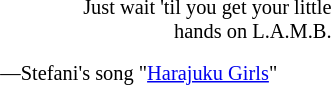<table width="20%" cellpadding="3" align="right" style="font-size:85%;border-collapse:collapse; background-color:transparent; border-style:none;">
<tr>
<td width="20" valign=top></td>
<td align="right">Just wait 'til you get your little hands on L.A.M.B.</td>
</tr>
<tr>
<td></td>
<td align="right"></td>
<td width="20" valign=top></td>
</tr>
<tr>
<td colspan="3"><div>—Stefani's song "<a href='#'>Harajuku Girls</a>"</div></td>
</tr>
</table>
